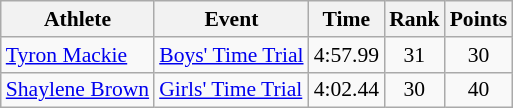<table class="wikitable" border="1" style="font-size:90%">
<tr>
<th>Athlete</th>
<th>Event</th>
<th>Time</th>
<th>Rank</th>
<th>Points</th>
</tr>
<tr>
<td><a href='#'>Tyron Mackie</a></td>
<td><a href='#'>Boys' Time Trial</a></td>
<td align=center>4:57.99</td>
<td align=center>31</td>
<td align=center>30</td>
</tr>
<tr>
<td><a href='#'>Shaylene Brown</a></td>
<td><a href='#'>Girls' Time Trial</a></td>
<td align=center>4:02.44</td>
<td align=center>30</td>
<td align=center>40</td>
</tr>
</table>
